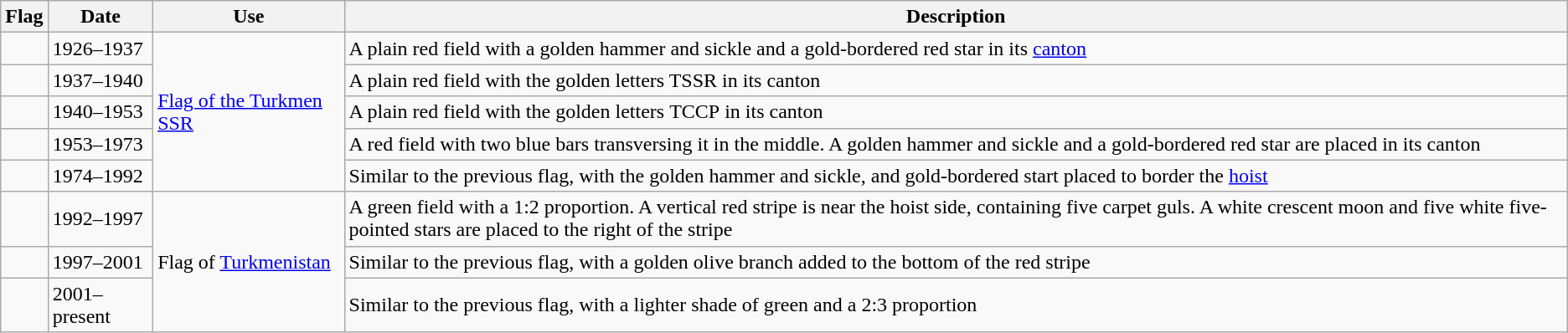<table class="wikitable">
<tr>
<th>Flag</th>
<th>Date</th>
<th>Use</th>
<th>Description</th>
</tr>
<tr>
<td></td>
<td>1926–1937</td>
<td rowspan = 5><a href='#'>Flag of the Turkmen SSR</a></td>
<td>A plain red field with a golden hammer and sickle and a gold-bordered red star in its <a href='#'>canton</a></td>
</tr>
<tr>
<td></td>
<td>1937–1940</td>
<td>A plain red field with the golden letters TSSR in its canton</td>
</tr>
<tr>
<td></td>
<td>1940–1953</td>
<td>A plain red field with the golden letters ТССР in its canton</td>
</tr>
<tr>
<td></td>
<td>1953–1973</td>
<td>A red field with two blue bars transversing it in the middle. A golden hammer and sickle and a gold-bordered red star are placed in its canton</td>
</tr>
<tr>
<td></td>
<td>1974–1992</td>
<td>Similar to the previous flag, with the golden hammer and sickle, and gold-bordered start placed to border the <a href='#'>hoist</a></td>
</tr>
<tr>
<td></td>
<td>1992–1997</td>
<td rowspan = 3>Flag of <a href='#'>Turkmenistan</a></td>
<td>A green field with a 1:2 proportion. A vertical red stripe is near the hoist side, containing five carpet guls. A white crescent moon and five white five-pointed stars are placed to the right of the stripe</td>
</tr>
<tr>
<td></td>
<td>1997–2001</td>
<td>Similar to the previous flag, with a golden olive branch added to the bottom of the red stripe</td>
</tr>
<tr>
<td></td>
<td>2001–present</td>
<td>Similar to the previous flag, with a lighter shade of green and a 2:3 proportion</td>
</tr>
</table>
